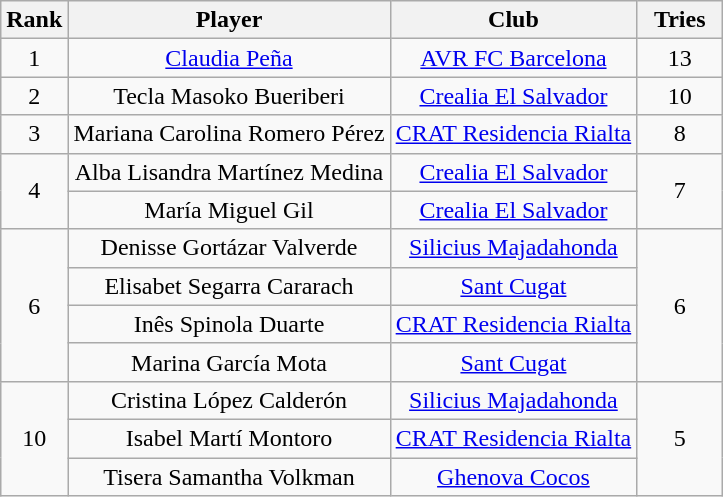<table class="wikitable" style="text-align:center">
<tr>
<th>Rank</th>
<th>Player</th>
<th>Club</th>
<th style="width:50px;">Tries</th>
</tr>
<tr>
<td>1</td>
<td> <a href='#'>Claudia Peña</a></td>
<td><a href='#'>AVR FC Barcelona</a></td>
<td>13</td>
</tr>
<tr>
<td>2</td>
<td> Tecla Masoko Bueriberi</td>
<td><a href='#'>Crealia El Salvador</a></td>
<td>10</td>
</tr>
<tr>
<td>3</td>
<td> Mariana Carolina Romero Pérez</td>
<td><a href='#'>CRAT Residencia Rialta</a></td>
<td>8</td>
</tr>
<tr>
<td rowspan=2>4</td>
<td> Alba Lisandra Martínez Medina</td>
<td><a href='#'>Crealia El Salvador</a></td>
<td rowspan=2>7</td>
</tr>
<tr>
<td> María Miguel Gil</td>
<td><a href='#'>Crealia El Salvador</a></td>
</tr>
<tr>
<td rowspan=4>6</td>
<td> Denisse Gortázar Valverde</td>
<td><a href='#'>Silicius Majadahonda</a></td>
<td rowspan=4>6</td>
</tr>
<tr>
<td> Elisabet Segarra Cararach</td>
<td><a href='#'>Sant Cugat</a></td>
</tr>
<tr>
<td> Inês Spinola Duarte</td>
<td><a href='#'>CRAT Residencia Rialta</a></td>
</tr>
<tr>
<td> Marina García Mota</td>
<td><a href='#'>Sant Cugat</a></td>
</tr>
<tr>
<td rowspan=3>10</td>
<td> Cristina López Calderón</td>
<td><a href='#'>Silicius Majadahonda</a></td>
<td rowspan=3>5</td>
</tr>
<tr>
<td> Isabel Martí Montoro</td>
<td><a href='#'>CRAT Residencia Rialta</a></td>
</tr>
<tr>
<td> Tisera Samantha Volkman</td>
<td><a href='#'>Ghenova Cocos</a></td>
</tr>
</table>
